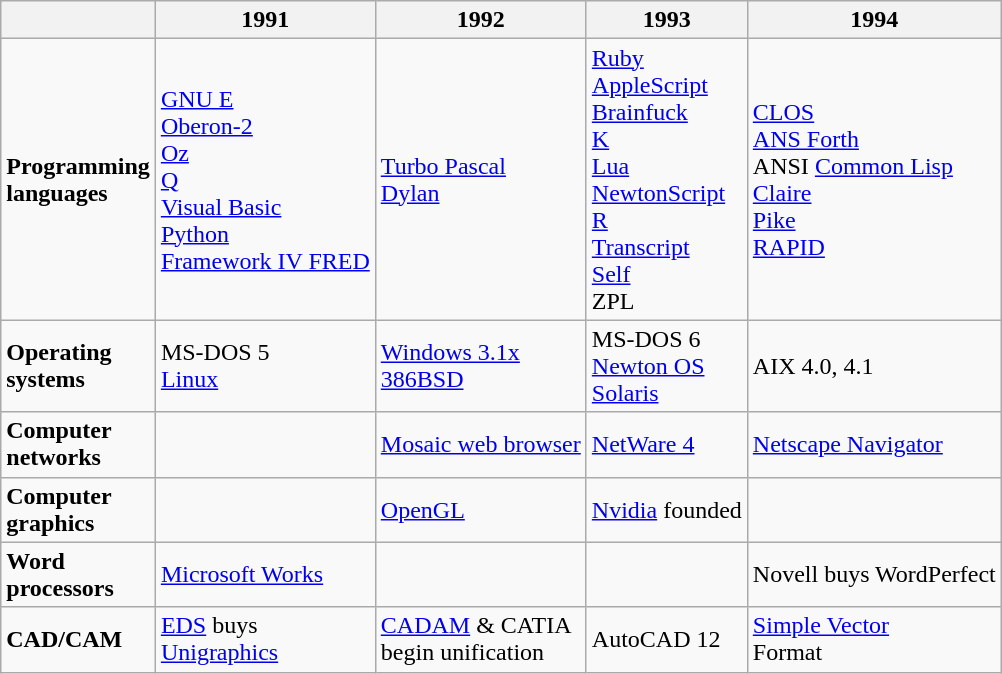<table class="wikitable">
<tr>
<th></th>
<th>1991</th>
<th>1992</th>
<th>1993</th>
<th>1994</th>
</tr>
<tr>
<td><strong>Programming<br>languages</strong></td>
<td><a href='#'>GNU E</a><br><a href='#'>Oberon-2</a><br><a href='#'>Oz</a><br><a href='#'>Q</a><br><a href='#'>Visual Basic</a><br><a href='#'>Python</a><br><a href='#'>Framework IV FRED</a></td>
<td><a href='#'>Turbo Pascal</a><br><a href='#'>Dylan</a></td>
<td><a href='#'>Ruby</a><br><a href='#'>AppleScript</a><br><a href='#'>Brainfuck</a><br><a href='#'>K</a><br><a href='#'>Lua</a><br><a href='#'>NewtonScript</a><br><a href='#'>R</a><br><a href='#'>Transcript</a><br><a href='#'>Self</a> <br>ZPL</td>
<td><a href='#'>CLOS</a><br><a href='#'>ANS Forth</a><br>ANSI <a href='#'>Common Lisp</a><br><a href='#'>Claire</a><br><a href='#'>Pike</a><br><a href='#'>RAPID</a></td>
</tr>
<tr>
<td><strong>Operating<br>systems</strong></td>
<td>MS-DOS 5<br><a href='#'>Linux</a></td>
<td><a href='#'>Windows 3.1x</a><br><a href='#'>386BSD</a></td>
<td>MS-DOS 6<br><a href='#'>Newton OS</a><br><a href='#'>Solaris</a></td>
<td>AIX 4.0, 4.1</td>
</tr>
<tr>
<td><strong>Computer<br>networks</strong></td>
<td></td>
<td><a href='#'>Mosaic web browser</a></td>
<td><a href='#'>NetWare 4</a></td>
<td><a href='#'>Netscape Navigator</a></td>
</tr>
<tr>
<td><strong>Computer<br>graphics</strong></td>
<td></td>
<td><a href='#'>OpenGL</a></td>
<td><a href='#'>Nvidia</a> founded</td>
<td></td>
</tr>
<tr>
<td><strong>Word<br>processors</strong></td>
<td><a href='#'>Microsoft Works</a></td>
<td></td>
<td></td>
<td>Novell buys WordPerfect</td>
</tr>
<tr>
<td><strong>CAD/CAM</strong></td>
<td><a href='#'>EDS</a> buys<br><a href='#'>Unigraphics</a></td>
<td><a href='#'>CADAM</a> & CATIA<br>begin unification</td>
<td>AutoCAD 12</td>
<td><a href='#'>Simple Vector</a><br>Format</td>
</tr>
</table>
